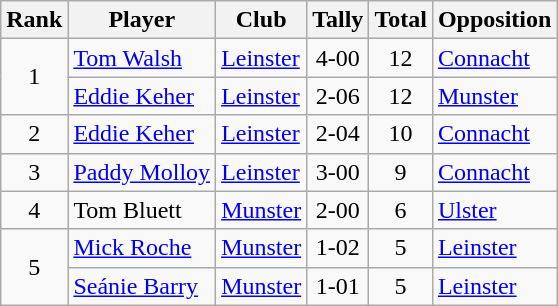<table class="wikitable">
<tr>
<th>Rank</th>
<th>Player</th>
<th>Club</th>
<th>Tally</th>
<th>Total</th>
<th>Opposition</th>
</tr>
<tr>
<td rowspan="2" style="text-align:center;">1</td>
<td><a href='#'>Tom Walsh</a></td>
<td><a href='#'>Leinster</a></td>
<td align=center>4-00</td>
<td align=center>12</td>
<td><a href='#'>Connacht</a></td>
</tr>
<tr>
<td><a href='#'>Eddie Keher</a></td>
<td><a href='#'>Leinster</a></td>
<td align=center>2-06</td>
<td align=center>12</td>
<td><a href='#'>Munster</a></td>
</tr>
<tr>
<td rowspan="1" style="text-align:center;">2</td>
<td><a href='#'>Eddie Keher</a></td>
<td><a href='#'>Leinster</a></td>
<td align=center>2-04</td>
<td align=center>10</td>
<td><a href='#'>Connacht</a></td>
</tr>
<tr>
<td rowspan="1" style="text-align:center;">3</td>
<td><a href='#'>Paddy Molloy</a></td>
<td><a href='#'>Leinster</a></td>
<td align=center>3-00</td>
<td align=center>9</td>
<td><a href='#'>Connacht</a></td>
</tr>
<tr>
<td rowspan="1" style="text-align:center;">4</td>
<td>Tom Bluett</td>
<td><a href='#'>Munster</a></td>
<td align=center>2-00</td>
<td align=center>6</td>
<td><a href='#'>Ulster</a></td>
</tr>
<tr>
<td rowspan="2" style="text-align:center;">5</td>
<td><a href='#'>Mick Roche</a></td>
<td><a href='#'>Munster</a></td>
<td align=center>1-02</td>
<td align=center>5</td>
<td><a href='#'>Leinster</a></td>
</tr>
<tr>
<td><a href='#'>Seánie Barry</a></td>
<td><a href='#'>Munster</a></td>
<td align=center>1-01</td>
<td align=center>5</td>
<td><a href='#'>Leinster</a></td>
</tr>
</table>
